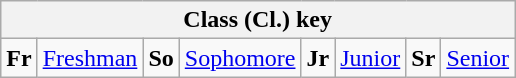<table class="wikitable">
<tr>
<th colspan=8>Class (Cl.) key</th>
</tr>
<tr>
<td><strong>Fr</strong></td>
<td><a href='#'>Freshman</a></td>
<td><strong>So</strong></td>
<td><a href='#'>Sophomore</a></td>
<td><strong>Jr</strong></td>
<td><a href='#'>Junior</a></td>
<td><strong>Sr</strong></td>
<td><a href='#'>Senior</a></td>
</tr>
</table>
